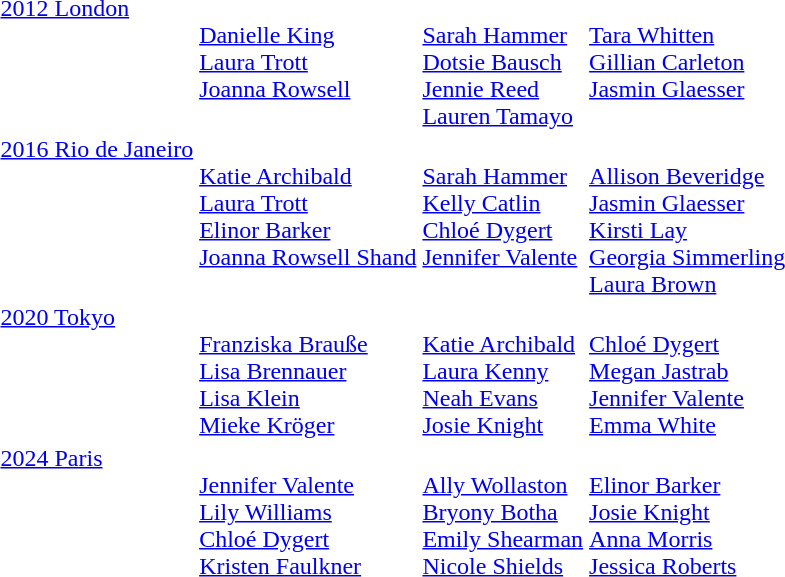<table>
<tr valign="top">
<td><a href='#'>2012 London</a><br></td>
<td valign=top><br><a href='#'>Danielle King</a><br><a href='#'>Laura Trott</a><br><a href='#'>Joanna Rowsell</a></td>
<td valign=top><br><a href='#'>Sarah Hammer</a><br><a href='#'>Dotsie Bausch</a><br><a href='#'>Jennie Reed</a><br><a href='#'>Lauren Tamayo</a></td>
<td valign=top><br><a href='#'>Tara Whitten</a><br><a href='#'>Gillian Carleton</a><br><a href='#'>Jasmin Glaesser</a></td>
</tr>
<tr valign="top">
<td><a href='#'>2016 Rio de Janeiro</a><br></td>
<td><br><a href='#'>Katie Archibald</a><br><a href='#'>Laura Trott</a><br><a href='#'>Elinor Barker</a><br><a href='#'>Joanna Rowsell Shand</a><br> </td>
<td><br><a href='#'>Sarah Hammer</a><br><a href='#'>Kelly Catlin</a><br><a href='#'>Chloé Dygert</a><br><a href='#'>Jennifer Valente</a><br> </td>
<td><br><a href='#'>Allison Beveridge</a><br><a href='#'>Jasmin Glaesser</a><br><a href='#'>Kirsti Lay</a><br><a href='#'>Georgia Simmerling</a><br><a href='#'>Laura Brown</a></td>
</tr>
<tr valign="top">
<td><a href='#'>2020 Tokyo</a><br></td>
<td><br><a href='#'>Franziska Brauße</a><br><a href='#'>Lisa Brennauer</a><br><a href='#'>Lisa Klein</a><br><a href='#'>Mieke Kröger</a></td>
<td><br><a href='#'>Katie Archibald</a><br><a href='#'>Laura Kenny</a><br><a href='#'>Neah Evans</a><br><a href='#'>Josie Knight</a></td>
<td><br><a href='#'>Chloé Dygert</a><br><a href='#'>Megan Jastrab</a><br><a href='#'>Jennifer Valente</a><br><a href='#'>Emma White</a></td>
</tr>
<tr valign="top">
<td><a href='#'>2024 Paris</a> <br></td>
<td><br><a href='#'>Jennifer Valente</a><br><a href='#'>Lily Williams</a><br><a href='#'>Chloé Dygert</a><br><a href='#'>Kristen Faulkner</a></td>
<td><br><a href='#'>Ally Wollaston</a><br><a href='#'>Bryony Botha</a><br><a href='#'>Emily Shearman</a><br><a href='#'>Nicole Shields</a></td>
<td><br><a href='#'>Elinor Barker</a><br><a href='#'>Josie Knight</a><br><a href='#'>Anna Morris</a><br><a href='#'>Jessica Roberts</a></td>
</tr>
<tr>
</tr>
</table>
